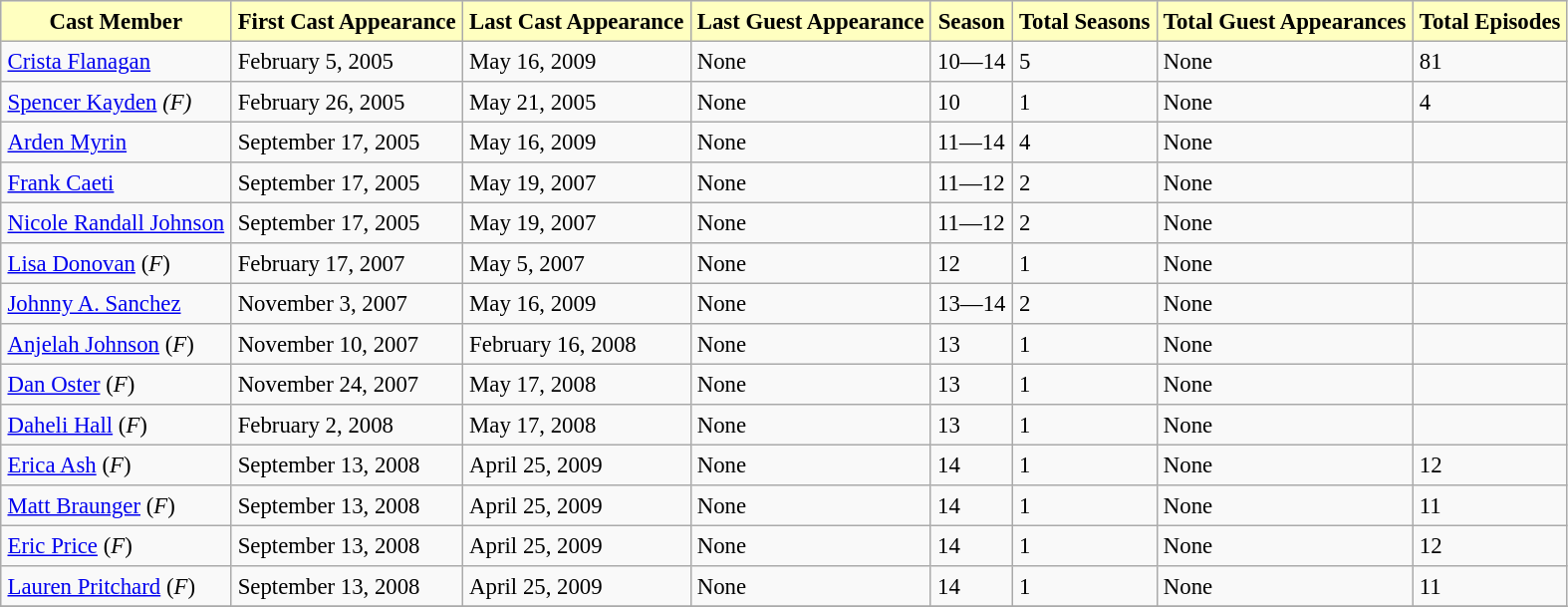<table border="2" cellpadding="4" cellspacing="0" style="margin: 1em 1em 1em 0; background: #f9f9f9; border: 1px #aaa solid; border-collapse: collapse; font-size: 95%;">
<tr bgcolor="#FFFFC0" align="center">
<td><strong>Cast Member</strong></td>
<td><strong>First Cast Appearance</strong></td>
<td><strong>Last Cast Appearance</strong></td>
<td><strong>Last Guest Appearance</strong></td>
<td><strong>Season</strong></td>
<td><strong>Total Seasons</strong></td>
<td><strong>Total Guest Appearances</strong></td>
<td><strong>Total Episodes</strong></td>
</tr>
<tr>
<td><a href='#'>Crista Flanagan</a></td>
<td>February 5, 2005</td>
<td>May 16, 2009</td>
<td>None</td>
<td>10—14</td>
<td>5</td>
<td>None</td>
<td>81</td>
</tr>
<tr>
<td><a href='#'>Spencer Kayden</a>  <em>(F)</em></td>
<td>February 26, 2005</td>
<td>May 21, 2005</td>
<td>None</td>
<td>10</td>
<td>1</td>
<td>None</td>
<td>4</td>
</tr>
<tr>
<td><a href='#'>Arden Myrin</a></td>
<td>September 17, 2005</td>
<td>May 16, 2009</td>
<td>None</td>
<td>11—14</td>
<td>4</td>
<td>None</td>
<td></td>
</tr>
<tr>
<td><a href='#'>Frank Caeti</a></td>
<td>September 17, 2005</td>
<td>May 19, 2007</td>
<td>None</td>
<td>11—12</td>
<td>2</td>
<td>None</td>
<td></td>
</tr>
<tr>
<td><a href='#'>Nicole Randall Johnson</a></td>
<td>September 17, 2005</td>
<td>May 19, 2007</td>
<td>None</td>
<td>11—12</td>
<td>2</td>
<td>None</td>
<td></td>
</tr>
<tr>
<td><a href='#'>Lisa Donovan</a>  (<em>F</em>)</td>
<td>February 17, 2007</td>
<td>May 5, 2007</td>
<td>None</td>
<td>12</td>
<td>1</td>
<td>None</td>
<td></td>
</tr>
<tr>
<td><a href='#'>Johnny A. Sanchez</a></td>
<td>November 3, 2007</td>
<td>May 16, 2009</td>
<td>None</td>
<td>13—14</td>
<td>2</td>
<td>None</td>
<td></td>
</tr>
<tr>
<td><a href='#'>Anjelah Johnson</a> (<em>F</em>)</td>
<td>November 10, 2007</td>
<td>February 16, 2008</td>
<td>None</td>
<td>13</td>
<td>1</td>
<td>None</td>
<td></td>
</tr>
<tr>
<td><a href='#'>Dan Oster</a> (<em>F</em>)</td>
<td>November 24, 2007</td>
<td>May 17, 2008</td>
<td>None</td>
<td>13</td>
<td>1</td>
<td>None</td>
<td></td>
</tr>
<tr>
<td><a href='#'>Daheli Hall</a> (<em>F</em>)</td>
<td>February 2, 2008</td>
<td>May 17, 2008</td>
<td>None</td>
<td>13</td>
<td>1</td>
<td>None</td>
<td></td>
</tr>
<tr>
<td><a href='#'>Erica Ash</a>  (<em>F</em>)</td>
<td>September 13, 2008</td>
<td>April 25, 2009</td>
<td>None</td>
<td>14</td>
<td>1</td>
<td>None</td>
<td>12</td>
</tr>
<tr>
<td><a href='#'>Matt Braunger</a> (<em>F</em>)</td>
<td>September 13, 2008</td>
<td>April 25, 2009</td>
<td>None</td>
<td>14</td>
<td>1</td>
<td>None</td>
<td>11</td>
</tr>
<tr>
<td><a href='#'>Eric Price</a> (<em>F</em>)</td>
<td>September 13, 2008</td>
<td>April 25, 2009</td>
<td>None</td>
<td>14</td>
<td>1</td>
<td>None</td>
<td>12</td>
</tr>
<tr>
<td><a href='#'>Lauren Pritchard</a> (<em>F</em>)</td>
<td>September 13, 2008</td>
<td>April 25, 2009</td>
<td>None</td>
<td>14</td>
<td>1</td>
<td>None</td>
<td>11</td>
</tr>
<tr>
</tr>
</table>
